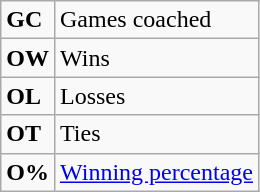<table class="wikitable">
<tr>
<td><strong>GC</strong></td>
<td>Games coached</td>
</tr>
<tr>
<td><strong>OW</strong></td>
<td>Wins</td>
</tr>
<tr>
<td><strong>OL</strong></td>
<td>Losses</td>
</tr>
<tr>
<td><strong>OT</strong></td>
<td>Ties</td>
</tr>
<tr>
<td align="center"><strong>O%</strong></td>
<td><a href='#'>Winning percentage</a></td>
</tr>
</table>
